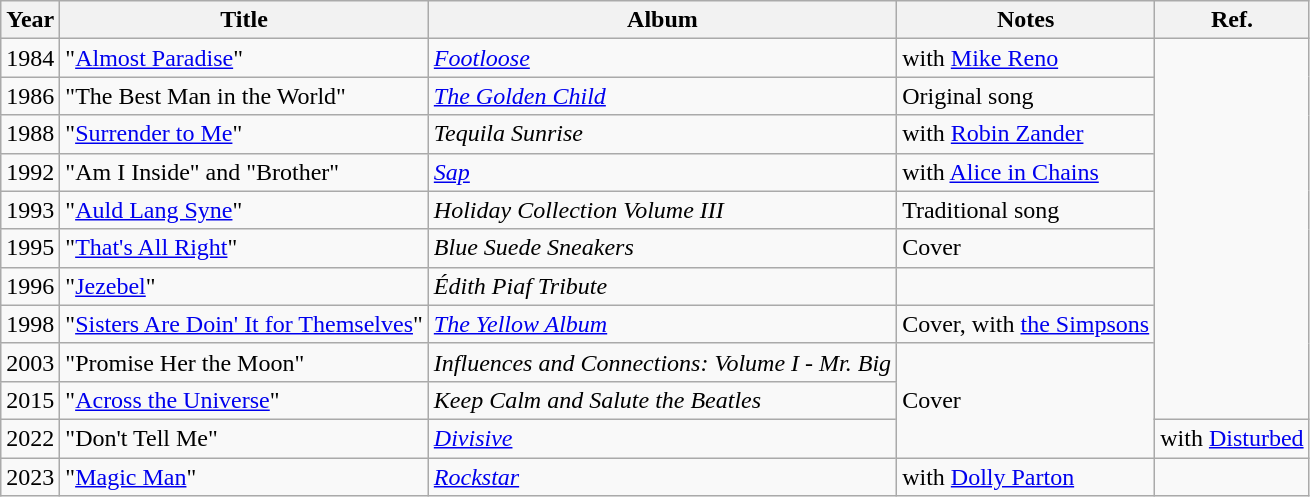<table class="wikitable">
<tr>
<th>Year</th>
<th>Title</th>
<th>Album</th>
<th>Notes</th>
<th>Ref.</th>
</tr>
<tr>
<td>1984</td>
<td>"<a href='#'>Almost Paradise</a>"</td>
<td><em><a href='#'>Footloose</a></em></td>
<td>with <a href='#'>Mike Reno</a></td>
<td rowspan="10"></td>
</tr>
<tr>
<td>1986</td>
<td>"The Best Man in the World"</td>
<td><em><a href='#'>The Golden Child</a></em></td>
<td>Original song</td>
</tr>
<tr>
<td>1988</td>
<td>"<a href='#'>Surrender to Me</a>"</td>
<td><em>Tequila Sunrise</em></td>
<td>with <a href='#'>Robin Zander</a></td>
</tr>
<tr>
<td>1992</td>
<td>"Am I Inside" and "Brother"</td>
<td><em><a href='#'>Sap</a></em></td>
<td>with <a href='#'>Alice in Chains</a></td>
</tr>
<tr>
<td>1993</td>
<td>"<a href='#'>Auld Lang Syne</a>"</td>
<td><em>Holiday Collection Volume III</em></td>
<td>Traditional song</td>
</tr>
<tr>
<td>1995</td>
<td>"<a href='#'>That's All Right</a>"</td>
<td><em>Blue Suede Sneakers</em></td>
<td>Cover</td>
</tr>
<tr>
<td>1996</td>
<td>"<a href='#'>Jezebel</a>"</td>
<td><em>Édith Piaf Tribute</em></td>
</tr>
<tr>
<td>1998</td>
<td>"<a href='#'>Sisters Are Doin' It for Themselves</a>"</td>
<td><em><a href='#'>The Yellow Album</a></em></td>
<td>Cover, with <a href='#'>the Simpsons</a></td>
</tr>
<tr>
<td>2003</td>
<td>"Promise Her the Moon"</td>
<td><em>Influences and Connections: Volume I - Mr. Big</em></td>
<td rowspan="3">Cover</td>
</tr>
<tr>
<td>2015</td>
<td>"<a href='#'>Across the Universe</a>"</td>
<td><em>Keep Calm and Salute the Beatles</em></td>
</tr>
<tr>
<td>2022</td>
<td>"Don't Tell Me"</td>
<td><em><a href='#'>Divisive</a></em></td>
<td>with <a href='#'>Disturbed</a></td>
</tr>
<tr>
<td>2023</td>
<td>"<a href='#'>Magic Man</a>"</td>
<td><em><a href='#'>Rockstar</a></em></td>
<td>with <a href='#'>Dolly Parton</a></td>
</tr>
</table>
